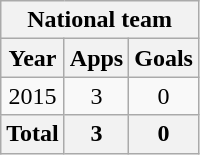<table class="wikitable" style="text-align:center">
<tr>
<th colspan=3>National team</th>
</tr>
<tr>
<th>Year</th>
<th>Apps</th>
<th>Goals</th>
</tr>
<tr>
<td>2015</td>
<td>3</td>
<td>0</td>
</tr>
<tr>
<th>Total</th>
<th>3</th>
<th>0</th>
</tr>
</table>
